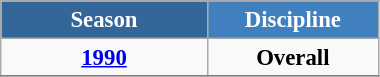<table class="wikitable" style="font-size:95%; text-align:center; border:grey solid 1px; border-collapse:collapse;" width="20%">
<tr style="background-color:#369; color:white;">
<td rowspan="2" colspan="1" width="10%"><strong>Season</strong></td>
</tr>
<tr style="background-color:#4180be; color:white;">
<td width="5%"><strong>Discipline</strong></td>
</tr>
<tr>
<td><strong><a href='#'>1990</a></strong></td>
<td><strong>Overall</strong></td>
</tr>
<tr>
</tr>
</table>
